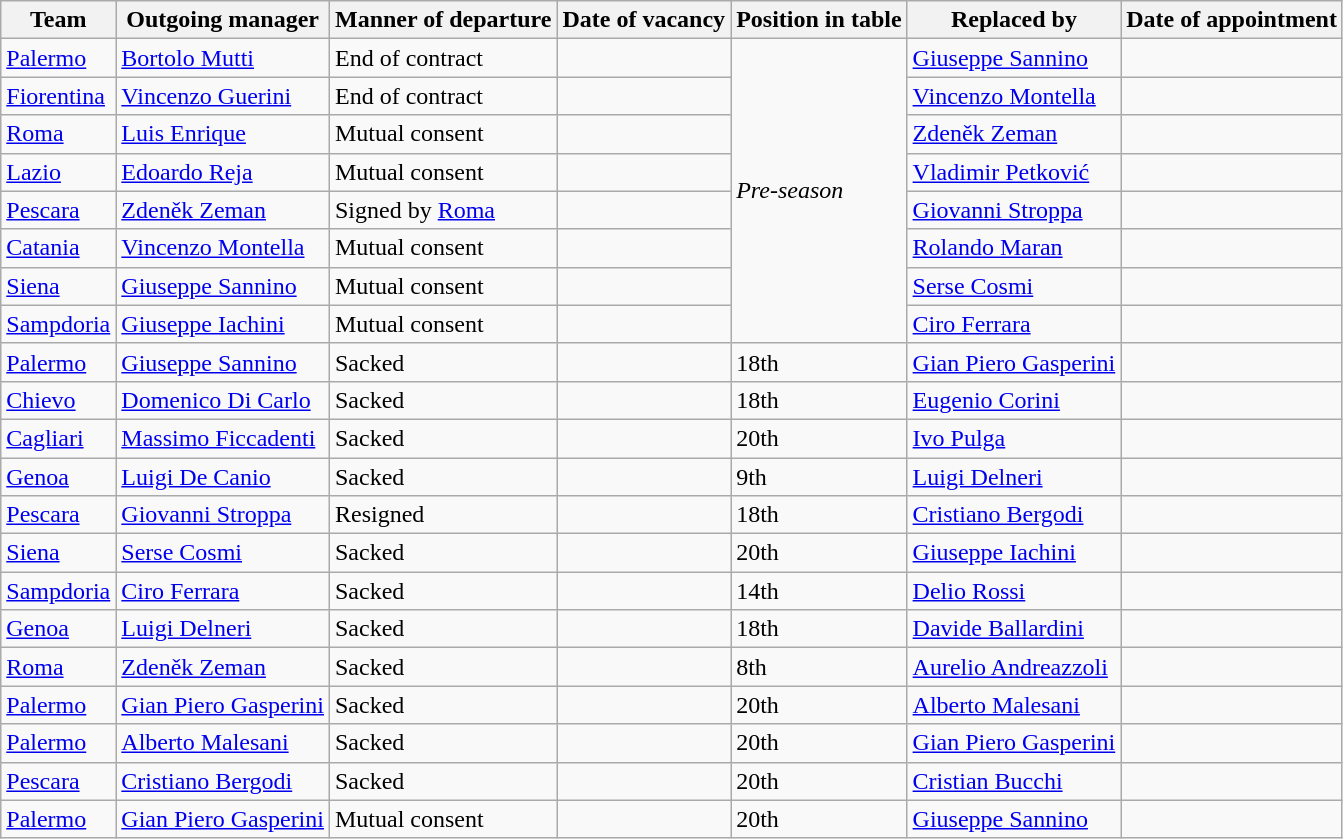<table class="wikitable sortable">
<tr>
<th>Team</th>
<th>Outgoing manager</th>
<th>Manner of departure</th>
<th>Date of vacancy</th>
<th>Position in table</th>
<th>Replaced by</th>
<th>Date of appointment</th>
</tr>
<tr>
<td><a href='#'>Palermo</a></td>
<td> <a href='#'>Bortolo Mutti</a></td>
<td>End of contract</td>
<td></td>
<td rowspan="8"><em>Pre-season</em></td>
<td> <a href='#'>Giuseppe Sannino</a></td>
<td></td>
</tr>
<tr>
<td><a href='#'>Fiorentina</a></td>
<td> <a href='#'>Vincenzo Guerini</a></td>
<td>End of contract</td>
<td></td>
<td> <a href='#'>Vincenzo Montella</a></td>
<td></td>
</tr>
<tr>
<td><a href='#'>Roma</a></td>
<td> <a href='#'>Luis Enrique</a></td>
<td>Mutual consent</td>
<td></td>
<td> <a href='#'>Zdeněk Zeman</a></td>
<td></td>
</tr>
<tr>
<td><a href='#'>Lazio</a></td>
<td> <a href='#'>Edoardo Reja</a></td>
<td>Mutual consent</td>
<td></td>
<td> <a href='#'>Vladimir Petković</a></td>
<td></td>
</tr>
<tr>
<td><a href='#'>Pescara</a></td>
<td> <a href='#'>Zdeněk Zeman</a></td>
<td>Signed by <a href='#'>Roma</a></td>
<td></td>
<td> <a href='#'>Giovanni Stroppa</a></td>
<td></td>
</tr>
<tr>
<td><a href='#'>Catania</a></td>
<td> <a href='#'>Vincenzo Montella</a></td>
<td>Mutual consent</td>
<td></td>
<td> <a href='#'>Rolando Maran</a></td>
<td></td>
</tr>
<tr>
<td><a href='#'>Siena</a></td>
<td> <a href='#'>Giuseppe Sannino</a></td>
<td>Mutual consent</td>
<td></td>
<td> <a href='#'>Serse Cosmi</a></td>
<td></td>
</tr>
<tr>
<td><a href='#'>Sampdoria</a></td>
<td> <a href='#'>Giuseppe Iachini</a></td>
<td>Mutual consent</td>
<td></td>
<td> <a href='#'>Ciro Ferrara</a></td>
<td></td>
</tr>
<tr>
<td><a href='#'>Palermo</a></td>
<td> <a href='#'>Giuseppe Sannino</a></td>
<td>Sacked</td>
<td></td>
<td>18th</td>
<td> <a href='#'>Gian Piero Gasperini</a></td>
<td></td>
</tr>
<tr>
<td><a href='#'>Chievo</a></td>
<td> <a href='#'>Domenico Di Carlo</a></td>
<td>Sacked</td>
<td></td>
<td>18th</td>
<td> <a href='#'>Eugenio Corini</a></td>
<td></td>
</tr>
<tr>
<td><a href='#'>Cagliari</a></td>
<td> <a href='#'>Massimo Ficcadenti</a></td>
<td>Sacked</td>
<td></td>
<td>20th</td>
<td> <a href='#'>Ivo Pulga</a></td>
<td></td>
</tr>
<tr>
<td><a href='#'>Genoa</a></td>
<td> <a href='#'>Luigi De Canio</a></td>
<td>Sacked</td>
<td></td>
<td>9th</td>
<td> <a href='#'>Luigi Delneri</a></td>
<td></td>
</tr>
<tr>
<td><a href='#'>Pescara</a></td>
<td> <a href='#'>Giovanni Stroppa</a></td>
<td>Resigned</td>
<td></td>
<td>18th</td>
<td> <a href='#'>Cristiano Bergodi</a></td>
<td></td>
</tr>
<tr>
<td><a href='#'>Siena</a></td>
<td> <a href='#'>Serse Cosmi</a></td>
<td>Sacked</td>
<td></td>
<td>20th</td>
<td> <a href='#'>Giuseppe Iachini</a></td>
<td></td>
</tr>
<tr>
<td><a href='#'>Sampdoria</a></td>
<td> <a href='#'>Ciro Ferrara</a></td>
<td>Sacked</td>
<td></td>
<td>14th</td>
<td> <a href='#'>Delio Rossi</a></td>
<td></td>
</tr>
<tr>
<td><a href='#'>Genoa</a></td>
<td> <a href='#'>Luigi Delneri</a></td>
<td>Sacked</td>
<td></td>
<td>18th</td>
<td> <a href='#'>Davide Ballardini</a></td>
<td></td>
</tr>
<tr>
<td><a href='#'>Roma</a></td>
<td> <a href='#'>Zdeněk Zeman</a></td>
<td>Sacked</td>
<td></td>
<td>8th</td>
<td> <a href='#'>Aurelio Andreazzoli</a></td>
<td></td>
</tr>
<tr>
<td><a href='#'>Palermo</a></td>
<td> <a href='#'>Gian Piero Gasperini</a></td>
<td>Sacked</td>
<td></td>
<td>20th</td>
<td> <a href='#'>Alberto Malesani</a></td>
<td></td>
</tr>
<tr>
<td><a href='#'>Palermo</a></td>
<td> <a href='#'>Alberto Malesani</a></td>
<td>Sacked</td>
<td></td>
<td>20th</td>
<td> <a href='#'>Gian Piero Gasperini</a></td>
<td></td>
</tr>
<tr>
<td><a href='#'>Pescara</a></td>
<td> <a href='#'>Cristiano Bergodi</a></td>
<td>Sacked</td>
<td></td>
<td>20th</td>
<td> <a href='#'>Cristian Bucchi</a></td>
<td></td>
</tr>
<tr>
<td><a href='#'>Palermo</a></td>
<td> <a href='#'>Gian Piero Gasperini</a></td>
<td>Mutual consent</td>
<td></td>
<td>20th</td>
<td> <a href='#'>Giuseppe Sannino</a></td>
<td></td>
</tr>
</table>
